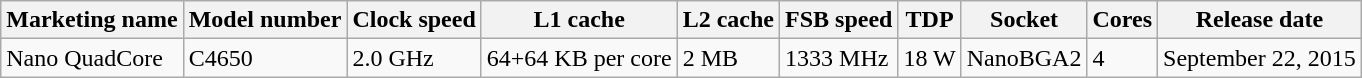<table class="wikitable">
<tr>
<th>Marketing name</th>
<th>Model number</th>
<th>Clock speed</th>
<th>L1 cache</th>
<th>L2 cache</th>
<th>FSB speed</th>
<th>TDP</th>
<th>Socket</th>
<th>Cores</th>
<th>Release date</th>
</tr>
<tr>
<td>Nano QuadCore</td>
<td>C4650</td>
<td>2.0 GHz</td>
<td>64+64 KB per core</td>
<td>2 MB</td>
<td>1333 MHz</td>
<td>18 W</td>
<td>NanoBGA2</td>
<td>4</td>
<td>September 22, 2015</td>
</tr>
</table>
